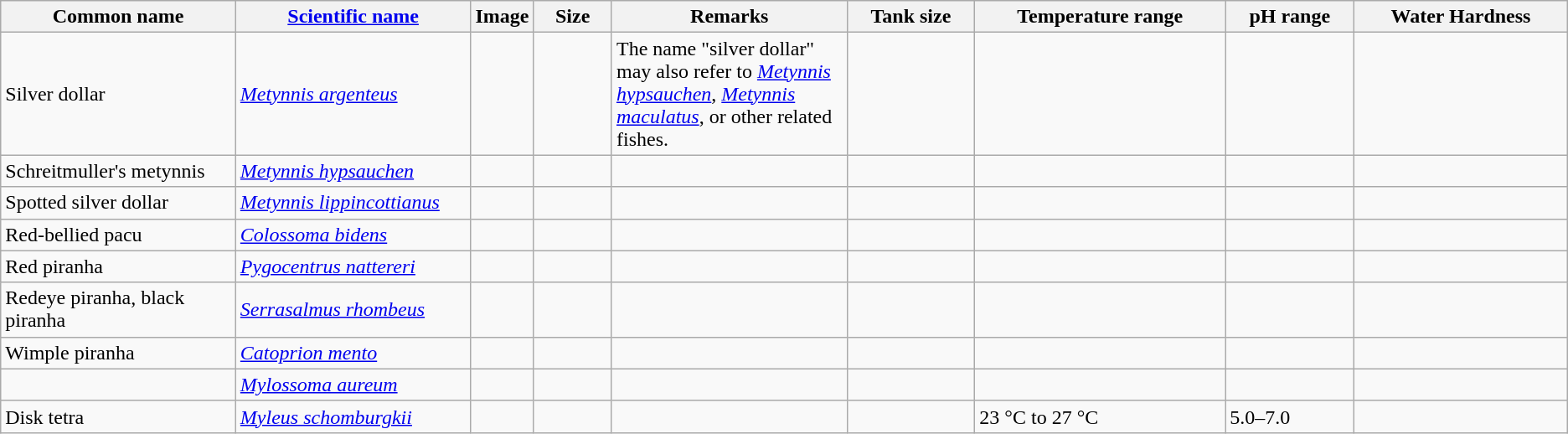<table class="wikitable sortable">
<tr>
<th width="15%">Common name</th>
<th width="15%"><a href='#'>Scientific name</a></th>
<th width="1%">Image</th>
<th width="5%">Size</th>
<th width="15%">Remarks</th>
<th>Tank size</th>
<th class="unsortable">Temperature range</th>
<th class="unsortable">pH range</th>
<th>Water Hardness</th>
</tr>
<tr>
<td>Silver dollar</td>
<td><em><a href='#'>Metynnis argenteus</a></em></td>
<td align="center"></td>
<td align="center"></td>
<td>The name "silver dollar" may also refer to <em><a href='#'>Metynnis hypsauchen</a></em>, <em><a href='#'>Metynnis maculatus</a></em>, or other related fishes.</td>
<td></td>
<td></td>
<td></td>
<td></td>
</tr>
<tr>
<td>Schreitmuller's metynnis</td>
<td><em><a href='#'>Metynnis hypsauchen</a></em></td>
<td align="center"></td>
<td align="center"></td>
<td></td>
<td></td>
<td></td>
<td></td>
<td></td>
</tr>
<tr>
<td>Spotted silver dollar</td>
<td><em><a href='#'>Metynnis lippincottianus</a></em></td>
<td align="center"></td>
<td align="center"></td>
<td></td>
<td></td>
<td></td>
<td></td>
<td></td>
</tr>
<tr>
<td>Red-bellied pacu</td>
<td><em><a href='#'>Colossoma bidens</a></em></td>
<td></td>
<td align="center"></td>
<td></td>
<td></td>
<td></td>
<td></td>
<td></td>
</tr>
<tr>
<td>Red piranha</td>
<td><em><a href='#'>Pygocentrus nattereri</a></em></td>
<td align="center"></td>
<td align="center"></td>
<td></td>
<td></td>
<td></td>
<td></td>
<td></td>
</tr>
<tr>
<td>Redeye piranha, black piranha</td>
<td><em><a href='#'>Serrasalmus rhombeus</a></em></td>
<td align="center"></td>
<td align="center"></td>
<td></td>
<td></td>
<td></td>
<td></td>
<td></td>
</tr>
<tr>
<td>Wimple piranha</td>
<td><em><a href='#'>Catoprion mento</a></em></td>
<td align="center"></td>
<td align="center"></td>
<td></td>
<td></td>
<td></td>
<td></td>
<td></td>
</tr>
<tr>
<td></td>
<td><em><a href='#'>Mylossoma aureum</a></em></td>
<td align="center"></td>
<td align="center"></td>
<td></td>
<td></td>
<td></td>
<td></td>
<td></td>
</tr>
<tr>
<td>Disk tetra</td>
<td><em><a href='#'>Myleus schomburgkii</a></em></td>
<td align="center"></td>
<td align="center"></td>
<td></td>
<td></td>
<td>23 °C to 27 °C</td>
<td>5.0–7.0</td>
<td></td>
</tr>
</table>
